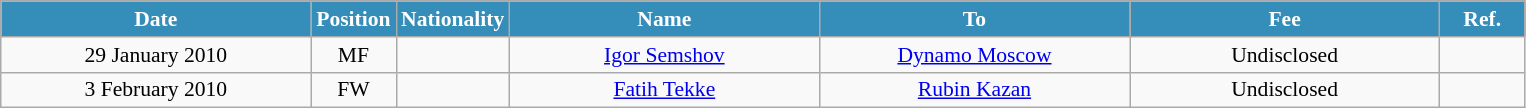<table class="wikitable"  style="text-align:center; font-size:90%; ">
<tr>
<th style="background:#348EB9; color:white; width:200px;">Date</th>
<th style="background:#348EB9; color:white; width:50px;">Position</th>
<th style="background:#348EB9; color:white; width:50px;">Nationality</th>
<th style="background:#348EB9; color:white; width:200px;">Name</th>
<th style="background:#348EB9; color:white; width:200px;">To</th>
<th style="background:#348EB9; color:white; width:200px;">Fee</th>
<th style="background:#348EB9; color:white; width:50px;">Ref.</th>
</tr>
<tr>
<td>29 January 2010</td>
<td>MF</td>
<td></td>
<td><a href='#'>Igor Semshov</a></td>
<td><a href='#'>Dynamo Moscow</a></td>
<td>Undisclosed</td>
<td></td>
</tr>
<tr>
<td>3 February 2010</td>
<td>FW</td>
<td></td>
<td><a href='#'>Fatih Tekke</a></td>
<td><a href='#'>Rubin Kazan</a></td>
<td>Undisclosed</td>
<td></td>
</tr>
</table>
